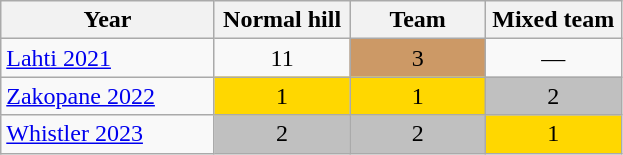<table class="wikitable" "text-align:center;">
<tr>
<th width=135px>Year</th>
<th width=83px>Normal hill</th>
<th width=83px>Team </th>
<th width=83px>Mixed team</th>
</tr>
<tr align=center>
<td align=left> <a href='#'>Lahti 2021</a></td>
<td>11</td>
<td bgcolor=CC9966>3</td>
<td>—</td>
</tr>
<tr align=center>
<td align=left> <a href='#'>Zakopane 2022</a></td>
<td bgcolor=gold>1</td>
<td bgcolor=gold>1</td>
<td bgcolor=silver>2</td>
</tr>
<tr align=center>
<td align=left> <a href='#'>Whistler 2023</a></td>
<td bgcolor=silver>2</td>
<td bgcolor=silver>2</td>
<td bgcolor=gold>1</td>
</tr>
</table>
